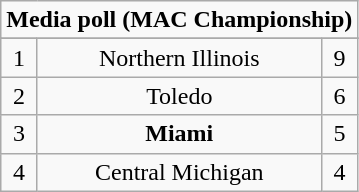<table class="wikitable">
<tr align="center">
<td align="center" Colspan="3"><strong>Media poll (MAC Championship)</strong></td>
</tr>
<tr align="center">
</tr>
<tr align="center">
<td>1</td>
<td>Northern Illinois</td>
<td>9</td>
</tr>
<tr align="center">
<td>2</td>
<td>Toledo</td>
<td>6</td>
</tr>
<tr align="center">
<td>3</td>
<td><strong>Miami</strong></td>
<td>5</td>
</tr>
<tr align="center">
<td>4</td>
<td>Central Michigan</td>
<td>4</td>
</tr>
</table>
